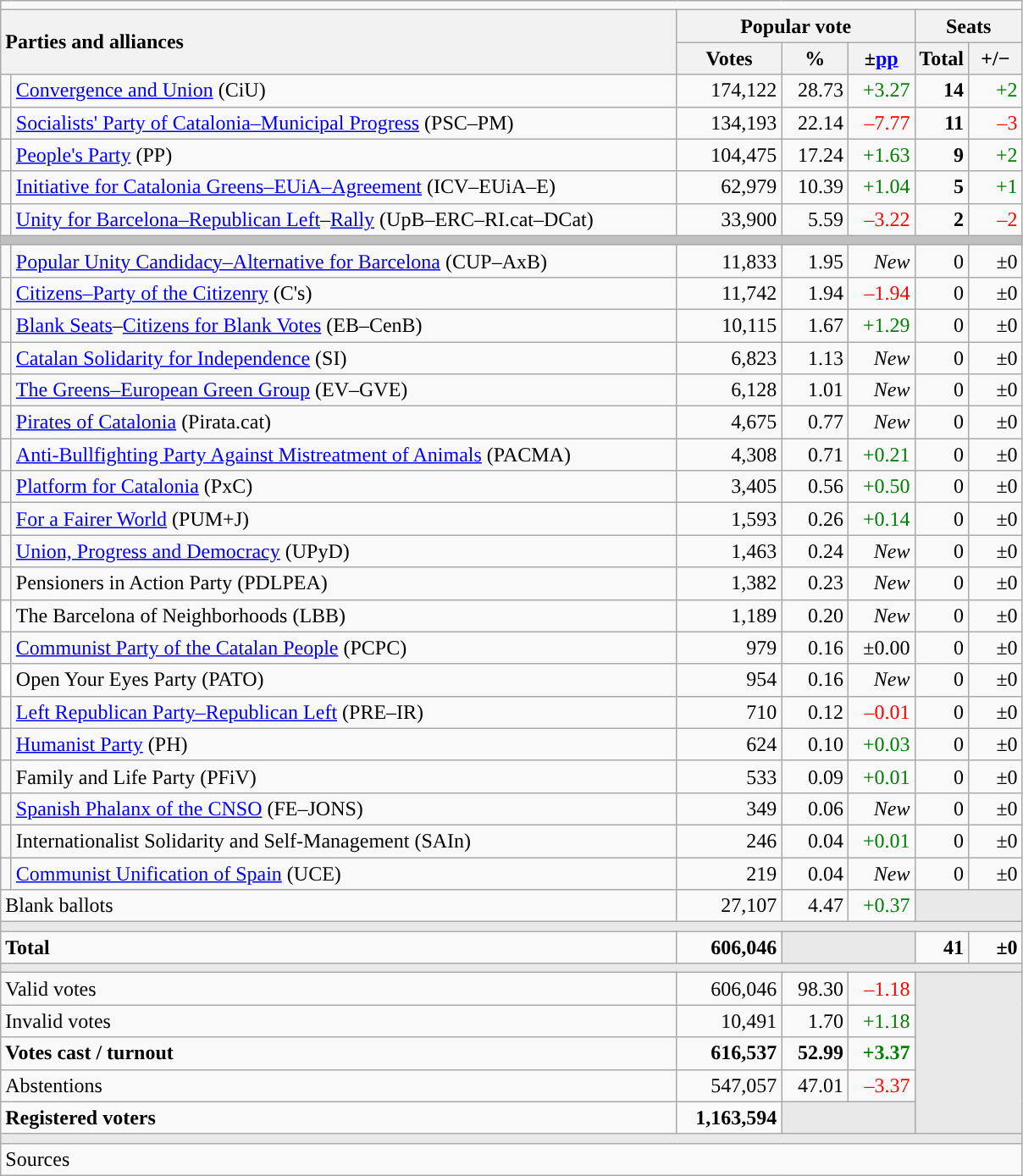<table class="wikitable" style="text-align:right;">
<tr>
<td colspan="7"></td>
</tr>
<tr>
<th style="text-align:left;" rowspan="2" colspan="2" width="525">Parties and alliances</th>
<th colspan="3">Popular vote</th>
<th colspan="2">Seats</th>
</tr>
<tr>
<th width="75">Votes</th>
<th width="45">%</th>
<th width="45">±<a href='#'>pp</a></th>
<th width="35">Total</th>
<th width="35">+/−</th>
</tr>
<tr>
<td width="1" style="color:inherit;background:"></td>
<td align="left"><a href='#'>Convergence and Union</a> (CiU)</td>
<td>174,122</td>
<td>28.73</td>
<td style="color:green;">+3.27</td>
<td><strong>14</strong></td>
<td style="color:green;">+2</td>
</tr>
<tr>
<td style="color:inherit;background:"></td>
<td align="left"><a href='#'>Socialists' Party of Catalonia–Municipal Progress</a> (PSC–PM)</td>
<td>134,193</td>
<td>22.14</td>
<td style="color:red;">–7.77</td>
<td><strong>11</strong></td>
<td style="color:red;">–3</td>
</tr>
<tr>
<td style="color:inherit;background:"></td>
<td align="left"><a href='#'>People's Party</a> (PP)</td>
<td>104,475</td>
<td>17.24</td>
<td style="color:green;">+1.63</td>
<td><strong>9</strong></td>
<td style="color:green;">+2</td>
</tr>
<tr>
<td style="color:inherit;background:"></td>
<td align="left"><a href='#'>Initiative for Catalonia Greens–EUiA–Agreement</a> (ICV–EUiA–E)</td>
<td>62,979</td>
<td>10.39</td>
<td style="color:green;">+1.04</td>
<td><strong>5</strong></td>
<td style="color:green;">+1</td>
</tr>
<tr>
<td style="color:inherit;background:"></td>
<td align="left"><a href='#'>Unity for Barcelona–Republican Left</a>–<a href='#'>Rally</a> (UpB–ERC–RI.cat–DCat)</td>
<td>33,900</td>
<td>5.59</td>
<td style="color:red;">–3.22</td>
<td><strong>2</strong></td>
<td style="color:red;">–2</td>
</tr>
<tr>
<td colspan="7" bgcolor="#C0C0C0"></td>
</tr>
<tr>
<td style="color:inherit;background:"></td>
<td align="left"><a href='#'>Popular Unity Candidacy–Alternative for Barcelona</a> (CUP–AxB)</td>
<td>11,833</td>
<td>1.95</td>
<td><em>New</em></td>
<td>0</td>
<td>±0</td>
</tr>
<tr>
<td style="color:inherit;background:"></td>
<td align="left"><a href='#'>Citizens–Party of the Citizenry</a> (C's)</td>
<td>11,742</td>
<td>1.94</td>
<td style="color:red;">–1.94</td>
<td>0</td>
<td>±0</td>
</tr>
<tr>
<td style="color:inherit;background:"></td>
<td align="left"><a href='#'>Blank Seats</a>–<a href='#'>Citizens for Blank Votes</a> (EB–CenB)</td>
<td>10,115</td>
<td>1.67</td>
<td style="color:green;">+1.29</td>
<td>0</td>
<td>±0</td>
</tr>
<tr>
<td style="color:inherit;background:"></td>
<td align="left"><a href='#'>Catalan Solidarity for Independence</a> (SI)</td>
<td>6,823</td>
<td>1.13</td>
<td><em>New</em></td>
<td>0</td>
<td>±0</td>
</tr>
<tr>
<td style="color:inherit;background:"></td>
<td align="left"><a href='#'>The Greens–European Green Group</a> (EV–GVE)</td>
<td>6,128</td>
<td>1.01</td>
<td><em>New</em></td>
<td>0</td>
<td>±0</td>
</tr>
<tr>
<td style="color:inherit;background:"></td>
<td align="left"><a href='#'>Pirates of Catalonia</a> (Pirata.cat)</td>
<td>4,675</td>
<td>0.77</td>
<td><em>New</em></td>
<td>0</td>
<td>±0</td>
</tr>
<tr>
<td style="color:inherit;background:"></td>
<td align="left"><a href='#'>Anti-Bullfighting Party Against Mistreatment of Animals</a> (PACMA)</td>
<td>4,308</td>
<td>0.71</td>
<td style="color:green;">+0.21</td>
<td>0</td>
<td>±0</td>
</tr>
<tr>
<td style="color:inherit;background:"></td>
<td align="left"><a href='#'>Platform for Catalonia</a> (PxC)</td>
<td>3,405</td>
<td>0.56</td>
<td style="color:green;">+0.50</td>
<td>0</td>
<td>±0</td>
</tr>
<tr>
<td style="color:inherit;background:"></td>
<td align="left"><a href='#'>For a Fairer World</a> (PUM+J)</td>
<td>1,593</td>
<td>0.26</td>
<td style="color:green;">+0.14</td>
<td>0</td>
<td>±0</td>
</tr>
<tr>
<td style="color:inherit;background:"></td>
<td align="left"><a href='#'>Union, Progress and Democracy</a> (UPyD)</td>
<td>1,463</td>
<td>0.24</td>
<td><em>New</em></td>
<td>0</td>
<td>±0</td>
</tr>
<tr>
<td style="color:inherit;background:"></td>
<td align="left">Pensioners in Action Party (PDLPEA)</td>
<td>1,382</td>
<td>0.23</td>
<td><em>New</em></td>
<td>0</td>
<td>±0</td>
</tr>
<tr>
<td bgcolor="white"></td>
<td align="left">The Barcelona of Neighborhoods (LBB)</td>
<td>1,189</td>
<td>0.20</td>
<td><em>New</em></td>
<td>0</td>
<td>±0</td>
</tr>
<tr>
<td style="color:inherit;background:"></td>
<td align="left"><a href='#'>Communist Party of the Catalan People</a> (PCPC)</td>
<td>979</td>
<td>0.16</td>
<td>±0.00</td>
<td>0</td>
<td>±0</td>
</tr>
<tr>
<td bgcolor="white"></td>
<td align="left">Open Your Eyes Party (PATO)</td>
<td>954</td>
<td>0.16</td>
<td><em>New</em></td>
<td>0</td>
<td>±0</td>
</tr>
<tr>
<td style="color:inherit;background:"></td>
<td align="left"><a href='#'>Left Republican Party–Republican Left</a> (PRE–IR)</td>
<td>710</td>
<td>0.12</td>
<td style="color:red;">–0.01</td>
<td>0</td>
<td>±0</td>
</tr>
<tr>
<td style="color:inherit;background:"></td>
<td align="left"><a href='#'>Humanist Party</a> (PH)</td>
<td>624</td>
<td>0.10</td>
<td style="color:green;">+0.03</td>
<td>0</td>
<td>±0</td>
</tr>
<tr>
<td style="color:inherit;background:"></td>
<td align="left">Family and Life Party (PFiV)</td>
<td>533</td>
<td>0.09</td>
<td style="color:green;">+0.01</td>
<td>0</td>
<td>±0</td>
</tr>
<tr>
<td style="color:inherit;background:"></td>
<td align="left"><a href='#'>Spanish Phalanx of the CNSO</a> (FE–JONS)</td>
<td>349</td>
<td>0.06</td>
<td><em>New</em></td>
<td>0</td>
<td>±0</td>
</tr>
<tr>
<td style="color:inherit;background:"></td>
<td align="left">Internationalist Solidarity and Self-Management (SAIn)</td>
<td>246</td>
<td>0.04</td>
<td style="color:green;">+0.01</td>
<td>0</td>
<td>±0</td>
</tr>
<tr>
<td style="color:inherit;background:"></td>
<td align="left"><a href='#'>Communist Unification of Spain</a> (UCE)</td>
<td>219</td>
<td>0.04</td>
<td><em>New</em></td>
<td>0</td>
<td>±0</td>
</tr>
<tr>
<td align="left" colspan="2">Blank ballots</td>
<td>27,107</td>
<td>4.47</td>
<td style="color:green;">+0.37</td>
<td bgcolor="#E9E9E9" colspan="2"></td>
</tr>
<tr>
<td colspan="7" bgcolor="#E9E9E9"></td>
</tr>
<tr style="font-weight:bold;">
<td align="left" colspan="2">Total</td>
<td>606,046</td>
<td bgcolor="#E9E9E9" colspan="2"></td>
<td>41</td>
<td>±0</td>
</tr>
<tr>
<td colspan="7" bgcolor="#E9E9E9"></td>
</tr>
<tr>
<td align="left" colspan="2">Valid votes</td>
<td>606,046</td>
<td>98.30</td>
<td style="color:red;">–1.18</td>
<td bgcolor="#E9E9E9" colspan="2" rowspan="5"></td>
</tr>
<tr>
<td align="left" colspan="2">Invalid votes</td>
<td>10,491</td>
<td>1.70</td>
<td style="color:green;">+1.18</td>
</tr>
<tr style="font-weight:bold;">
<td align="left" colspan="2">Votes cast / turnout</td>
<td>616,537</td>
<td>52.99</td>
<td style="color:green;">+3.37</td>
</tr>
<tr>
<td align="left" colspan="2">Abstentions</td>
<td>547,057</td>
<td>47.01</td>
<td style="color:red;">–3.37</td>
</tr>
<tr style="font-weight:bold;">
<td align="left" colspan="2">Registered voters</td>
<td>1,163,594</td>
<td bgcolor="#E9E9E9" colspan="2"></td>
</tr>
<tr>
<td colspan="7" bgcolor="#E9E9E9"></td>
</tr>
<tr>
<td align="left" colspan="7">Sources</td>
</tr>
</table>
